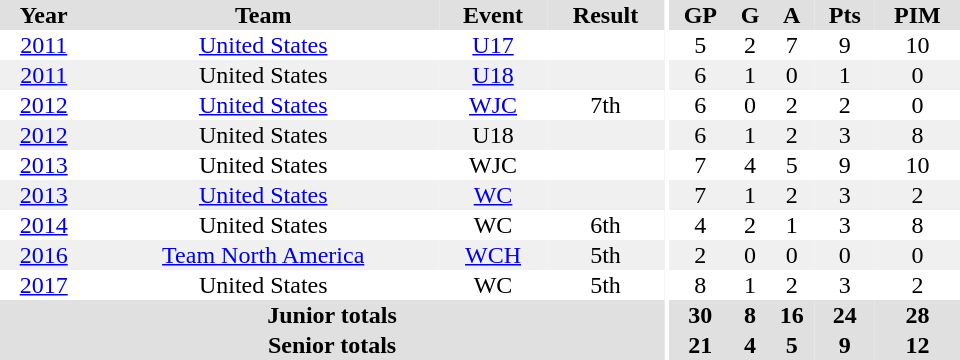<table border="0" cellpadding="1" cellspacing="0" ID="Table3" style="text-align:center; width:40em">
<tr ALIGN="center" bgcolor="#e0e0e0">
<th>Year</th>
<th>Team</th>
<th>Event</th>
<th>Result</th>
<th rowspan="99" bgcolor="#ffffff"></th>
<th>GP</th>
<th>G</th>
<th>A</th>
<th>Pts</th>
<th>PIM</th>
</tr>
<tr>
<td><a href='#'>2011</a></td>
<td><a href='#'>United States</a></td>
<td><a href='#'>U17</a></td>
<td></td>
<td>5</td>
<td>2</td>
<td>7</td>
<td>9</td>
<td>10</td>
</tr>
<tr bgcolor="#f0f0f0">
<td><a href='#'>2011</a></td>
<td>United States</td>
<td><a href='#'>U18</a></td>
<td></td>
<td>6</td>
<td>1</td>
<td>0</td>
<td>1</td>
<td>0</td>
</tr>
<tr>
<td><a href='#'>2012</a></td>
<td><a href='#'>United States</a></td>
<td><a href='#'>WJC</a></td>
<td>7th</td>
<td>6</td>
<td>0</td>
<td>2</td>
<td>2</td>
<td>0</td>
</tr>
<tr bgcolor="#f0f0f0">
<td><a href='#'>2012</a></td>
<td>United States</td>
<td>U18</td>
<td></td>
<td>6</td>
<td>1</td>
<td>2</td>
<td>3</td>
<td>8</td>
</tr>
<tr>
<td><a href='#'>2013</a></td>
<td>United States</td>
<td>WJC</td>
<td></td>
<td>7</td>
<td>4</td>
<td>5</td>
<td>9</td>
<td>10</td>
</tr>
<tr bgcolor="#f0f0f0">
<td><a href='#'>2013</a></td>
<td><a href='#'>United States</a></td>
<td><a href='#'>WC</a></td>
<td></td>
<td>7</td>
<td>1</td>
<td>2</td>
<td>3</td>
<td>2</td>
</tr>
<tr>
<td><a href='#'>2014</a></td>
<td>United States</td>
<td>WC</td>
<td>6th</td>
<td>4</td>
<td>2</td>
<td>1</td>
<td>3</td>
<td>8</td>
</tr>
<tr bgcolor="#f0f0f0">
<td><a href='#'>2016</a></td>
<td><a href='#'>Team North America</a></td>
<td><a href='#'>WCH</a></td>
<td>5th</td>
<td>2</td>
<td>0</td>
<td>0</td>
<td>0</td>
<td>0</td>
</tr>
<tr>
<td><a href='#'>2017</a></td>
<td>United States</td>
<td>WC</td>
<td>5th</td>
<td>8</td>
<td>1</td>
<td>2</td>
<td>3</td>
<td>2</td>
</tr>
<tr bgcolor="#e0e0e0">
<th colspan="4">Junior totals</th>
<th>30</th>
<th>8</th>
<th>16</th>
<th>24</th>
<th>28</th>
</tr>
<tr bgcolor="#e0e0e0">
<th colspan="4">Senior totals</th>
<th>21</th>
<th>4</th>
<th>5</th>
<th>9</th>
<th>12</th>
</tr>
</table>
